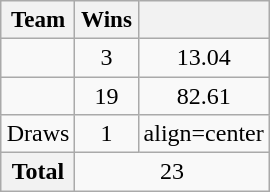<table class="wikitable" style="float: right">
<tr style="font-size: 96%;">
<th>Team</th>
<th width=35px>Wins</th>
<th width=35px></th>
</tr>
<tr>
<td></td>
<td align=center>3</td>
<td align=center>13.04</td>
</tr>
<tr>
<td></td>
<td align=center>19</td>
<td align=center>82.61</td>
</tr>
<tr>
<td>Draws</td>
<td align=center>1</td>
<td>align=center </td>
</tr>
<tr>
<th>Total</th>
<td align=center colspan=2>23</td>
</tr>
</table>
